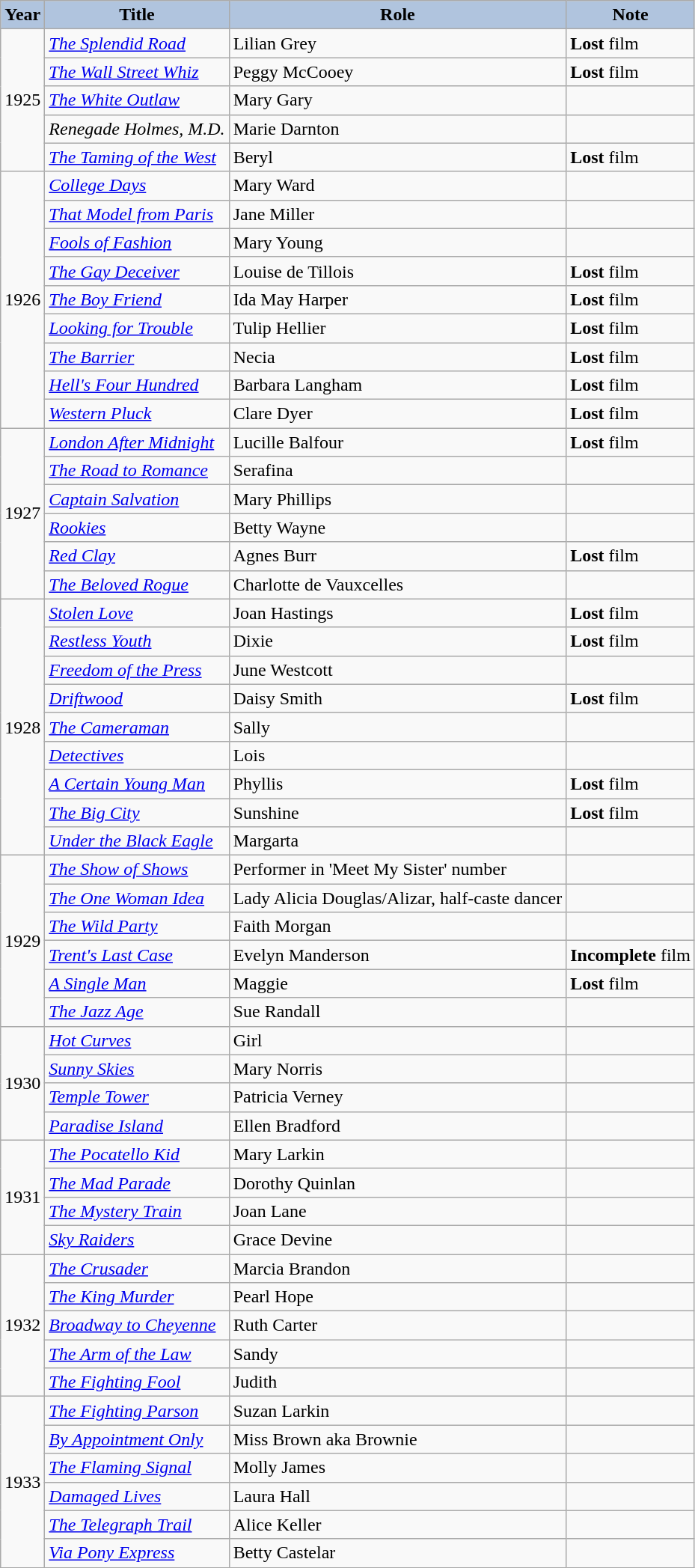<table class="wikitable">
<tr>
<th style="background:#B0C4DE;">Year</th>
<th style="background:#B0C4DE;">Title</th>
<th style="background:#B0C4DE;">Role</th>
<th style="background:#B0C4DE;">Note</th>
</tr>
<tr>
<td rowspan=5>1925</td>
<td><em><a href='#'>The Splendid Road</a></em></td>
<td>Lilian Grey</td>
<td><strong>Lost</strong> film</td>
</tr>
<tr>
<td><em><a href='#'>The Wall Street Whiz</a></em></td>
<td>Peggy McCooey</td>
<td><strong>Lost</strong> film</td>
</tr>
<tr>
<td><em><a href='#'>The White Outlaw</a></em></td>
<td>Mary Gary</td>
<td></td>
</tr>
<tr>
<td><em>Renegade Holmes, M.D.</em></td>
<td>Marie Darnton</td>
<td></td>
</tr>
<tr>
<td><em><a href='#'>The Taming of the West</a></em></td>
<td>Beryl</td>
<td><strong>Lost</strong> film</td>
</tr>
<tr>
<td rowspan=9>1926</td>
<td><em><a href='#'>College Days</a></em></td>
<td>Mary Ward</td>
<td></td>
</tr>
<tr>
<td><em><a href='#'>That Model from Paris</a></em></td>
<td>Jane Miller</td>
<td></td>
</tr>
<tr>
<td><em><a href='#'>Fools of Fashion</a></em></td>
<td>Mary Young</td>
<td></td>
</tr>
<tr>
<td><em><a href='#'>The Gay Deceiver</a></em></td>
<td>Louise de Tillois</td>
<td><strong>Lost</strong> film</td>
</tr>
<tr>
<td><em><a href='#'>The Boy Friend</a></em></td>
<td>Ida May Harper</td>
<td><strong>Lost</strong> film</td>
</tr>
<tr>
<td><em><a href='#'>Looking for Trouble</a></em></td>
<td>Tulip Hellier</td>
<td><strong>Lost</strong> film</td>
</tr>
<tr>
<td><em><a href='#'>The Barrier</a></em></td>
<td>Necia</td>
<td><strong>Lost</strong> film</td>
</tr>
<tr>
<td><em><a href='#'>Hell's Four Hundred</a></em></td>
<td>Barbara Langham</td>
<td><strong>Lost</strong> film</td>
</tr>
<tr>
<td><em><a href='#'>Western Pluck</a></em></td>
<td>Clare Dyer</td>
<td><strong>Lost</strong> film</td>
</tr>
<tr>
<td rowspan=6>1927</td>
<td><em><a href='#'>London After Midnight</a></em></td>
<td>Lucille Balfour</td>
<td><strong>Lost</strong> film</td>
</tr>
<tr>
<td><em><a href='#'>The Road to Romance</a></em></td>
<td>Serafina</td>
<td></td>
</tr>
<tr>
<td><em><a href='#'>Captain Salvation</a></em></td>
<td>Mary Phillips</td>
<td></td>
</tr>
<tr>
<td><em><a href='#'>Rookies</a></em></td>
<td>Betty Wayne</td>
<td></td>
</tr>
<tr>
<td><em><a href='#'>Red Clay</a></em></td>
<td>Agnes Burr</td>
<td><strong>Lost</strong> film</td>
</tr>
<tr>
<td><em><a href='#'>The Beloved Rogue</a></em></td>
<td>Charlotte de Vauxcelles</td>
<td></td>
</tr>
<tr>
<td rowspan=9>1928</td>
<td><em><a href='#'>Stolen Love</a></em></td>
<td>Joan Hastings</td>
<td><strong>Lost</strong> film</td>
</tr>
<tr>
<td><em><a href='#'>Restless Youth</a></em></td>
<td>Dixie</td>
<td><strong>Lost</strong> film</td>
</tr>
<tr>
<td><em><a href='#'>Freedom of the Press</a></em></td>
<td>June Westcott</td>
<td></td>
</tr>
<tr>
<td><em><a href='#'>Driftwood</a></em></td>
<td>Daisy Smith</td>
<td><strong>Lost</strong> film</td>
</tr>
<tr>
<td><em><a href='#'>The Cameraman</a></em></td>
<td>Sally</td>
<td></td>
</tr>
<tr>
<td><em><a href='#'>Detectives</a></em></td>
<td>Lois</td>
<td></td>
</tr>
<tr>
<td><em><a href='#'>A Certain Young Man</a></em></td>
<td>Phyllis</td>
<td><strong>Lost</strong> film</td>
</tr>
<tr>
<td><em><a href='#'>The Big City</a></em></td>
<td>Sunshine</td>
<td><strong>Lost</strong> film</td>
</tr>
<tr>
<td><em><a href='#'>Under the Black Eagle</a></em></td>
<td>Margarta</td>
<td></td>
</tr>
<tr>
<td rowspan=6>1929</td>
<td><em><a href='#'>The Show of Shows</a></em></td>
<td>Performer in 'Meet My Sister' number</td>
<td></td>
</tr>
<tr>
<td><em><a href='#'>The One Woman Idea</a></em></td>
<td>Lady Alicia Douglas/Alizar, half-caste dancer</td>
<td></td>
</tr>
<tr>
<td><em><a href='#'>The Wild Party</a></em></td>
<td>Faith Morgan</td>
<td></td>
</tr>
<tr>
<td><em><a href='#'>Trent's Last Case</a></em></td>
<td>Evelyn Manderson</td>
<td><strong>Incomplete</strong> film</td>
</tr>
<tr>
<td><em><a href='#'>A Single Man</a></em></td>
<td>Maggie</td>
<td><strong>Lost</strong> film</td>
</tr>
<tr>
<td><em><a href='#'>The Jazz Age</a></em></td>
<td>Sue Randall</td>
<td></td>
</tr>
<tr>
<td rowspan=4>1930</td>
<td><em><a href='#'>Hot Curves</a></em></td>
<td>Girl</td>
<td></td>
</tr>
<tr>
<td><em><a href='#'>Sunny Skies</a></em></td>
<td>Mary Norris</td>
<td></td>
</tr>
<tr>
<td><em><a href='#'>Temple Tower</a></em></td>
<td>Patricia Verney</td>
<td></td>
</tr>
<tr>
<td><em><a href='#'>Paradise Island</a></em></td>
<td>Ellen Bradford</td>
<td></td>
</tr>
<tr>
<td rowspan=4>1931</td>
<td><em><a href='#'>The Pocatello Kid</a></em></td>
<td>Mary Larkin</td>
<td></td>
</tr>
<tr>
<td><em><a href='#'>The Mad Parade</a></em></td>
<td>Dorothy Quinlan</td>
<td></td>
</tr>
<tr>
<td><em><a href='#'>The Mystery Train</a></em></td>
<td>Joan Lane</td>
<td></td>
</tr>
<tr>
<td><em><a href='#'>Sky Raiders</a></em></td>
<td>Grace Devine</td>
<td></td>
</tr>
<tr>
<td rowspan=5>1932</td>
<td><em><a href='#'>The Crusader</a></em></td>
<td>Marcia Brandon</td>
<td></td>
</tr>
<tr>
<td><em><a href='#'>The King Murder</a></em></td>
<td>Pearl Hope</td>
<td></td>
</tr>
<tr>
<td><em><a href='#'>Broadway to Cheyenne</a></em></td>
<td>Ruth Carter</td>
<td></td>
</tr>
<tr>
<td><em><a href='#'>The Arm of the Law</a></em></td>
<td>Sandy</td>
<td></td>
</tr>
<tr>
<td><em><a href='#'>The Fighting Fool</a></em></td>
<td>Judith</td>
<td></td>
</tr>
<tr>
<td rowspan=6>1933</td>
<td><em><a href='#'>The Fighting Parson</a></em></td>
<td>Suzan Larkin</td>
<td></td>
</tr>
<tr>
<td><em><a href='#'>By Appointment Only</a></em></td>
<td>Miss Brown aka Brownie</td>
<td></td>
</tr>
<tr>
<td><em><a href='#'>The Flaming Signal</a></em></td>
<td>Molly James</td>
<td></td>
</tr>
<tr>
<td><em><a href='#'>Damaged Lives</a></em></td>
<td>Laura Hall</td>
<td></td>
</tr>
<tr>
<td><em><a href='#'>The Telegraph Trail</a></em></td>
<td>Alice Keller</td>
<td></td>
</tr>
<tr>
<td><em><a href='#'>Via Pony Express</a></em></td>
<td>Betty Castelar</td>
<td></td>
</tr>
</table>
